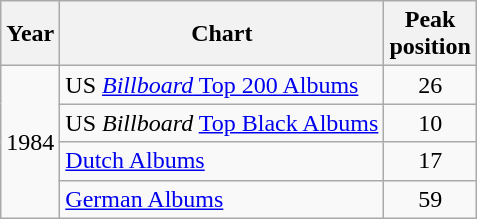<table class="wikitable">
<tr>
<th>Year</th>
<th>Chart</th>
<th>Peak<br>position</th>
</tr>
<tr>
<td rowspan="4">1984</td>
<td>US <a href='#'><em>Billboard</em> Top 200 Albums</a></td>
<td align="center">26</td>
</tr>
<tr>
<td>US <em>Billboard</em> <a href='#'>Top Black Albums</a></td>
<td align="center">10</td>
</tr>
<tr>
<td><a href='#'>Dutch Albums</a></td>
<td align="center">17</td>
</tr>
<tr>
<td><a href='#'>German Albums</a></td>
<td align="center">59</td>
</tr>
</table>
